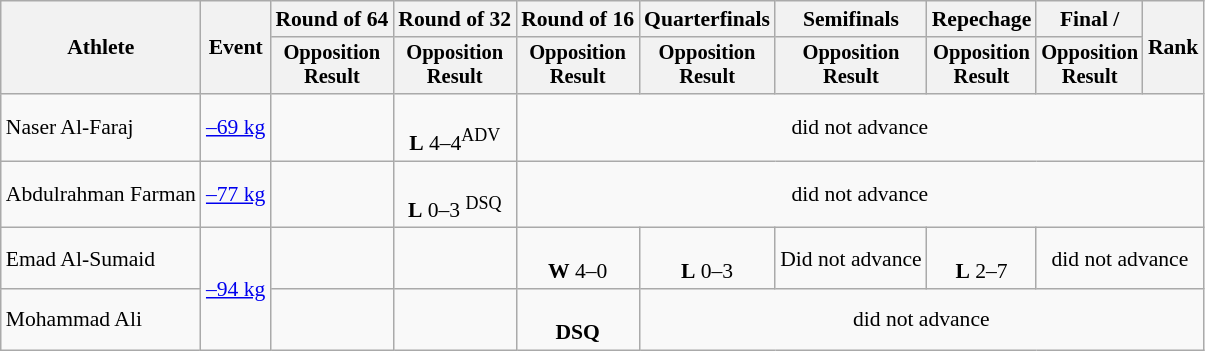<table class=wikitable style=font-size:90%;text-align:center>
<tr>
<th rowspan="2">Athlete</th>
<th rowspan="2">Event</th>
<th>Round of 64</th>
<th>Round of 32</th>
<th>Round of 16</th>
<th>Quarterfinals</th>
<th>Semifinals</th>
<th>Repechage</th>
<th>Final / </th>
<th rowspan=2>Rank</th>
</tr>
<tr style="font-size:95%">
<th>Opposition<br>Result</th>
<th>Opposition<br>Result</th>
<th>Opposition<br>Result</th>
<th>Opposition<br>Result</th>
<th>Opposition<br>Result</th>
<th>Opposition<br>Result</th>
<th>Opposition<br>Result</th>
</tr>
<tr>
<td align=left>Naser Al-Faraj</td>
<td align=left><a href='#'>–69 kg</a></td>
<td></td>
<td><br><strong>L</strong> 4–4<sup>ADV</sup></td>
<td colspan=6>did not advance</td>
</tr>
<tr>
<td align=left>Abdulrahman Farman</td>
<td align=left><a href='#'>–77 kg</a></td>
<td></td>
<td><br><strong>L</strong> 0–3 <sup>DSQ</sup></td>
<td colspan=6>did not advance</td>
</tr>
<tr>
<td align=left>Emad Al-Sumaid</td>
<td align=left rowspan=2><a href='#'>–94 kg</a></td>
<td></td>
<td></td>
<td><br><strong>W</strong> 4–0</td>
<td><br><strong>L</strong> 0–3</td>
<td>Did not advance</td>
<td><br><strong>L</strong> 2–7</td>
<td colspan=2>did not advance</td>
</tr>
<tr>
<td align=left>Mohammad Ali</td>
<td></td>
<td></td>
<td><br><strong>DSQ</strong></td>
<td colspan=5>did not advance</td>
</tr>
</table>
